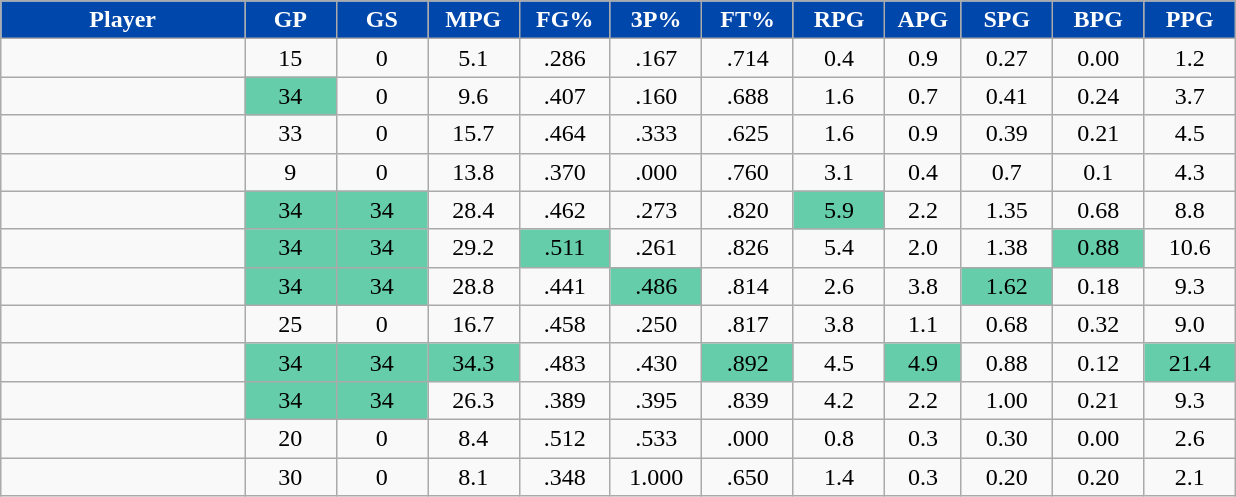<table class="wikitable sortable" style="text-align:center;">
<tr>
<th style="background:#0047AB;color:white;" width="16%">Player</th>
<th style="background:#0047AB;color:white;" width="6%">GP</th>
<th style="background:#0047AB;color:white;" width="6%">GS</th>
<th style="background:#0047AB;color:white;" width="6%">MPG</th>
<th style="background:#0047AB;color:white;" width="6%">FG%</th>
<th style="background:#0047AB;color:white;" width="6%">3P%</th>
<th style="background:#0047AB;color:white;" width="6%">FT%</th>
<th style="background:#0047AB;color:white;" width="6%">RPG</th>
<th style="background:#0047AB;color:white;" width="5%">APG</th>
<th style="background:#0047AB;color:white;" width="6%">SPG</th>
<th style="background:#0047AB;color:white;" width="6%">BPG</th>
<th style="background:#0047AB;color:white;" width="6%">PPG</th>
</tr>
<tr>
<td></td>
<td>15</td>
<td>0</td>
<td>5.1</td>
<td>.286</td>
<td>.167</td>
<td>.714</td>
<td>0.4</td>
<td>0.9</td>
<td>0.27</td>
<td>0.00</td>
<td>1.2</td>
</tr>
<tr>
<td></td>
<td style="background:#66CDAA">34</td>
<td>0</td>
<td>9.6</td>
<td>.407</td>
<td>.160</td>
<td>.688</td>
<td>1.6</td>
<td>0.7</td>
<td>0.41</td>
<td>0.24</td>
<td>3.7</td>
</tr>
<tr>
<td></td>
<td>33</td>
<td>0</td>
<td>15.7</td>
<td>.464</td>
<td>.333</td>
<td>.625</td>
<td>1.6</td>
<td>0.9</td>
<td>0.39</td>
<td>0.21</td>
<td>4.5</td>
</tr>
<tr>
<td></td>
<td>9</td>
<td>0</td>
<td>13.8</td>
<td>.370</td>
<td>.000</td>
<td>.760</td>
<td>3.1</td>
<td>0.4</td>
<td>0.7</td>
<td>0.1</td>
<td>4.3</td>
</tr>
<tr>
<td></td>
<td style="background:#66CDAA">34</td>
<td style="background:#66CDAA">34</td>
<td>28.4</td>
<td>.462</td>
<td>.273</td>
<td>.820</td>
<td style="background:#66CDAA">5.9</td>
<td>2.2</td>
<td>1.35</td>
<td>0.68</td>
<td>8.8</td>
</tr>
<tr>
<td></td>
<td style="background:#66CDAA">34</td>
<td style="background:#66CDAA">34</td>
<td>29.2</td>
<td style="background:#66CDAA">.511</td>
<td>.261</td>
<td>.826</td>
<td>5.4</td>
<td>2.0</td>
<td>1.38</td>
<td style="background:#66CDAA">0.88</td>
<td>10.6</td>
</tr>
<tr>
<td></td>
<td style="background:#66CDAA">34</td>
<td style="background:#66CDAA">34</td>
<td>28.8</td>
<td>.441</td>
<td style="background:#66CDAA">.486</td>
<td>.814</td>
<td>2.6</td>
<td>3.8</td>
<td style="background:#66CDAA">1.62</td>
<td>0.18</td>
<td>9.3</td>
</tr>
<tr>
<td></td>
<td>25</td>
<td>0</td>
<td>16.7</td>
<td>.458</td>
<td>.250</td>
<td>.817</td>
<td>3.8</td>
<td>1.1</td>
<td>0.68</td>
<td>0.32</td>
<td>9.0</td>
</tr>
<tr>
<td></td>
<td style="background:#66CDAA">34</td>
<td style="background:#66CDAA">34</td>
<td style="background:#66CDAA">34.3</td>
<td>.483</td>
<td>.430</td>
<td style="background:#66CDAA">.892</td>
<td>4.5</td>
<td style="background:#66CDAA">4.9</td>
<td>0.88</td>
<td>0.12</td>
<td style="background:#66CDAA">21.4</td>
</tr>
<tr>
<td></td>
<td style="background:#66CDAA">34</td>
<td style="background:#66CDAA">34</td>
<td>26.3</td>
<td>.389</td>
<td>.395</td>
<td>.839</td>
<td>4.2</td>
<td>2.2</td>
<td>1.00</td>
<td>0.21</td>
<td>9.3</td>
</tr>
<tr>
<td></td>
<td>20</td>
<td>0</td>
<td>8.4</td>
<td>.512</td>
<td>.533</td>
<td>.000</td>
<td>0.8</td>
<td>0.3</td>
<td>0.30</td>
<td>0.00</td>
<td>2.6</td>
</tr>
<tr>
<td></td>
<td>30</td>
<td>0</td>
<td>8.1</td>
<td>.348</td>
<td>1.000</td>
<td>.650</td>
<td>1.4</td>
<td>0.3</td>
<td>0.20</td>
<td>0.20</td>
<td>2.1</td>
</tr>
</table>
